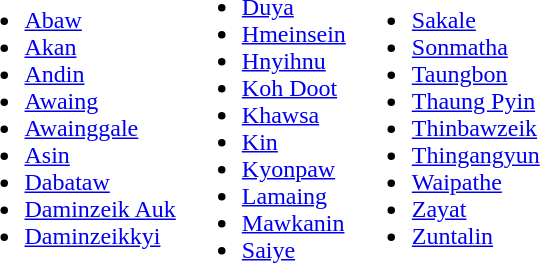<table>
<tr>
<td><br><ul><li><a href='#'>Abaw</a></li><li><a href='#'>Akan</a></li><li><a href='#'>Andin</a></li><li><a href='#'>Awaing</a></li><li><a href='#'>Awainggale</a></li><li><a href='#'>Asin</a></li><li><a href='#'>Dabataw</a></li><li><a href='#'>Daminzeik Auk</a></li><li><a href='#'>Daminzeikkyi</a></li></ul></td>
<td><br><ul><li><a href='#'>Duya</a></li><li><a href='#'>Hmeinsein</a></li><li><a href='#'>Hnyihnu</a></li><li><a href='#'>Koh Doot</a></li><li><a href='#'>Khawsa</a></li><li><a href='#'>Kin</a></li><li><a href='#'>Kyonpaw</a></li><li><a href='#'>Lamaing</a></li><li><a href='#'>Mawkanin</a></li><li><a href='#'>Saiye</a></li></ul></td>
<td><br><ul><li><a href='#'>Sakale</a></li><li><a href='#'>Sonmatha</a></li><li><a href='#'>Taungbon</a></li><li><a href='#'>Thaung Pyin</a></li><li><a href='#'>Thinbawzeik</a></li><li><a href='#'>Thingangyun</a></li><li><a href='#'>Waipathe</a></li><li><a href='#'>Zayat</a></li><li><a href='#'>Zuntalin</a></li></ul></td>
</tr>
</table>
